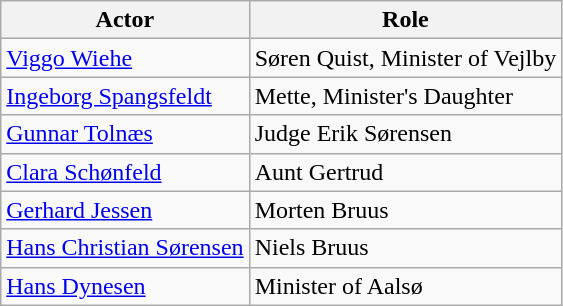<table class="wikitable">
<tr>
<th>Actor</th>
<th>Role</th>
</tr>
<tr>
<td><a href='#'>Viggo Wiehe</a></td>
<td>Søren Quist, Minister of Vejlby</td>
</tr>
<tr>
<td><a href='#'>Ingeborg Spangsfeldt</a></td>
<td>Mette, Minister's Daughter</td>
</tr>
<tr>
<td><a href='#'>Gunnar Tolnæs</a></td>
<td>Judge Erik Sørensen</td>
</tr>
<tr>
<td><a href='#'>Clara Schønfeld</a></td>
<td>Aunt Gertrud</td>
</tr>
<tr>
<td><a href='#'>Gerhard Jessen</a></td>
<td>Morten Bruus</td>
</tr>
<tr>
<td><a href='#'>Hans Christian Sørensen</a></td>
<td>Niels Bruus</td>
</tr>
<tr>
<td><a href='#'>Hans Dynesen</a></td>
<td>Minister of Aalsø</td>
</tr>
</table>
